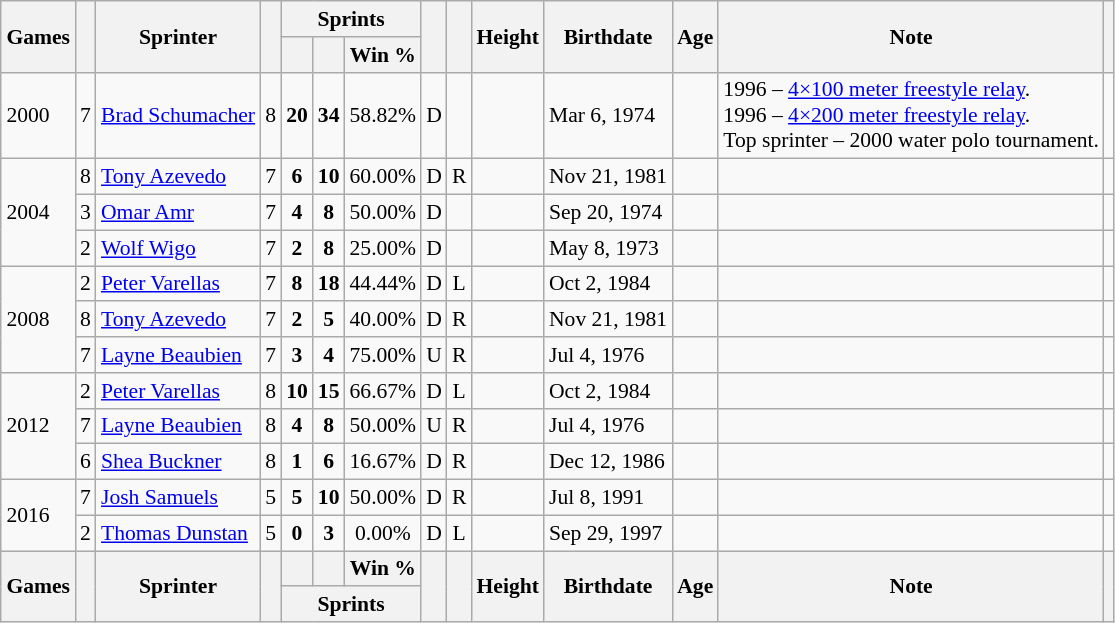<table class="wikitable sortable" style="text-align: center; font-size: 90%; margin-left: 1em;">
<tr>
<th rowspan="2">Games</th>
<th rowspan="2"></th>
<th rowspan="2">Sprinter</th>
<th rowspan="2"></th>
<th colspan="3">Sprints</th>
<th rowspan="2"></th>
<th rowspan="2"></th>
<th rowspan="2">Height</th>
<th rowspan="2">Birthdate</th>
<th rowspan="2">Age</th>
<th rowspan="2">Note</th>
<th rowspan="2"></th>
</tr>
<tr>
<th></th>
<th></th>
<th>Win %</th>
</tr>
<tr>
<td style="text-align: left;">2000</td>
<td>7</td>
<td style="text-align: left;" data-sort-value="Schumacher, Brad"><a href='#'>Brad Schumacher</a></td>
<td>8</td>
<td><strong>20</strong></td>
<td><strong>34</strong></td>
<td>58.82%</td>
<td>D</td>
<td></td>
<td style="text-align: left;"></td>
<td style="text-align: left;">Mar 6, 1974</td>
<td></td>
<td style="text-align: left;">1996  – <a href='#'>4×100 meter freestyle relay</a>.<br>1996  – <a href='#'>4×200 meter freestyle relay</a>.<br>Top sprinter – 2000 water polo tournament.</td>
<td style="text-align: left;"></td>
</tr>
<tr>
<td rowspan="3" style="text-align: left;">2004</td>
<td>8</td>
<td style="text-align: left;" data-sort-value="Azevedo, Tony"><a href='#'>Tony Azevedo</a></td>
<td>7</td>
<td><strong>6</strong></td>
<td><strong>10</strong></td>
<td>60.00%</td>
<td>D</td>
<td>R</td>
<td style="text-align: left;"></td>
<td style="text-align: left;">Nov 21, 1981</td>
<td></td>
<td style="text-align: left;"></td>
<td style="text-align: left;"></td>
</tr>
<tr>
<td>3</td>
<td style="text-align: left;" data-sort-value="Amr, Omar"><a href='#'>Omar Amr</a></td>
<td>7</td>
<td><strong>4</strong></td>
<td><strong>8</strong></td>
<td>50.00%</td>
<td>D</td>
<td></td>
<td style="text-align: left;"></td>
<td style="text-align: left;">Sep 20, 1974</td>
<td></td>
<td style="text-align: left;"></td>
<td style="text-align: left;"></td>
</tr>
<tr>
<td>2</td>
<td style="text-align: left;" data-sort-value="Wigo, Wolf"><a href='#'>Wolf Wigo</a></td>
<td>7</td>
<td><strong>2</strong></td>
<td><strong>8</strong></td>
<td>25.00%</td>
<td>D</td>
<td></td>
<td style="text-align: left;"></td>
<td style="text-align: left;">May 8, 1973</td>
<td></td>
<td style="text-align: left;"></td>
<td style="text-align: left;"></td>
</tr>
<tr>
<td rowspan="3" style="text-align: left;">2008 </td>
<td>2</td>
<td style="text-align: left;" data-sort-value="Varellas, Peter"><a href='#'>Peter Varellas</a></td>
<td>7</td>
<td><strong>8</strong></td>
<td><strong>18</strong></td>
<td>44.44%</td>
<td>D</td>
<td>L</td>
<td style="text-align: left;"></td>
<td style="text-align: left;">Oct 2, 1984</td>
<td></td>
<td style="text-align: left;"></td>
<td style="text-align: left;"></td>
</tr>
<tr>
<td>8</td>
<td style="text-align: left;" data-sort-value="Azevedo, Tony"><a href='#'>Tony Azevedo</a></td>
<td>7</td>
<td><strong>2</strong></td>
<td><strong>5</strong></td>
<td>40.00%</td>
<td>D</td>
<td>R</td>
<td style="text-align: left;"></td>
<td style="text-align: left;">Nov 21, 1981</td>
<td></td>
<td style="text-align: left;"></td>
<td style="text-align: left;"></td>
</tr>
<tr>
<td>7</td>
<td style="text-align: left;" data-sort-value="Beaubien, Layne"><a href='#'>Layne Beaubien</a></td>
<td>7</td>
<td><strong>3</strong></td>
<td><strong>4</strong></td>
<td>75.00%</td>
<td>U</td>
<td>R</td>
<td style="text-align: left;"></td>
<td style="text-align: left;">Jul 4, 1976</td>
<td></td>
<td style="text-align: left;"></td>
<td style="text-align: left;"></td>
</tr>
<tr>
<td rowspan="3" style="text-align: left;">2012</td>
<td>2</td>
<td style="text-align: left;" data-sort-value="Varellas, Peter"><a href='#'>Peter Varellas</a></td>
<td>8</td>
<td><strong>10</strong></td>
<td><strong>15</strong></td>
<td>66.67%</td>
<td>D</td>
<td>L</td>
<td style="text-align: left;"></td>
<td style="text-align: left;">Oct 2, 1984</td>
<td></td>
<td style="text-align: left;"></td>
<td style="text-align: left;"></td>
</tr>
<tr>
<td>7</td>
<td style="text-align: left;" data-sort-value="Beaubien, Layne"><a href='#'>Layne Beaubien</a></td>
<td>8</td>
<td><strong>4</strong></td>
<td><strong>8</strong></td>
<td>50.00%</td>
<td>U</td>
<td>R</td>
<td style="text-align: left;"></td>
<td style="text-align: left;">Jul 4, 1976</td>
<td></td>
<td style="text-align: left;"></td>
<td style="text-align: left;"></td>
</tr>
<tr>
<td>6</td>
<td style="text-align: left;" data-sort-value="Buckner, Shea"><a href='#'>Shea Buckner</a></td>
<td>8</td>
<td><strong>1</strong></td>
<td><strong>6</strong></td>
<td>16.67%</td>
<td>D</td>
<td>R</td>
<td style="text-align: left;"></td>
<td style="text-align: left;">Dec 12, 1986</td>
<td></td>
<td style="text-align: left;"></td>
<td style="text-align: left;"></td>
</tr>
<tr>
<td rowspan="2" style="text-align: left;">2016</td>
<td>7</td>
<td style="text-align: left;" data-sort-value="Samuels, Josh"><a href='#'>Josh Samuels</a></td>
<td>5</td>
<td><strong>5</strong></td>
<td><strong>10</strong></td>
<td>50.00%</td>
<td>D</td>
<td>R</td>
<td style="text-align: left;"></td>
<td style="text-align: left;">Jul 8, 1991</td>
<td></td>
<td style="text-align: left;"></td>
<td style="text-align: left;"></td>
</tr>
<tr>
<td>2</td>
<td style="text-align: left;" data-sort-value="Dunstan, Thomas"><a href='#'>Thomas Dunstan</a></td>
<td>5</td>
<td><strong>0</strong></td>
<td><strong>3</strong></td>
<td>0.00%</td>
<td>D</td>
<td>L</td>
<td style="text-align: left;"></td>
<td style="text-align: left;">Sep 29, 1997</td>
<td></td>
<td style="text-align: left;"></td>
<td style="text-align: left;"></td>
</tr>
<tr>
<th rowspan="2">Games</th>
<th rowspan="2"></th>
<th rowspan="2">Sprinter</th>
<th rowspan="2"></th>
<th></th>
<th></th>
<th>Win %</th>
<th rowspan="2"></th>
<th rowspan="2"></th>
<th rowspan="2">Height</th>
<th rowspan="2">Birthdate</th>
<th rowspan="2">Age</th>
<th rowspan="2">Note</th>
<th rowspan="2"></th>
</tr>
<tr>
<th colspan="3">Sprints</th>
</tr>
</table>
